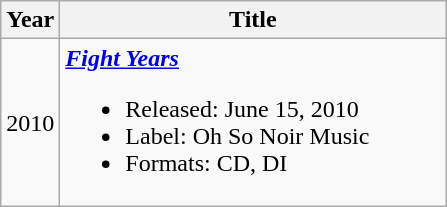<table class="wikitable">
<tr>
<th>Year</th>
<th width="250">Title</th>
</tr>
<tr>
<td>2010</td>
<td><strong><em><a href='#'>Fight Years</a></em></strong><br><ul><li>Released: June 15, 2010</li><li>Label: Oh So Noir Music</li><li>Formats: CD, DI</li></ul></td>
</tr>
</table>
